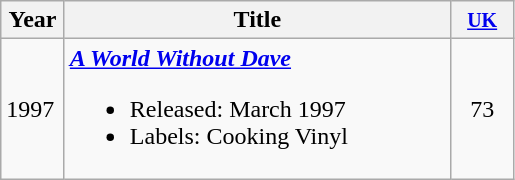<table class="wikitable">
<tr>
<th width="35">Year</th>
<th width="250">Title</th>
<th width="35"><small><a href='#'>UK</a></small><br></th>
</tr>
<tr>
<td>1997</td>
<td><strong><em><a href='#'>A World Without Dave</a></em></strong><br><ul><li>Released: March 1997</li><li>Labels: Cooking Vinyl</li></ul></td>
<td align="center">73</td>
</tr>
</table>
